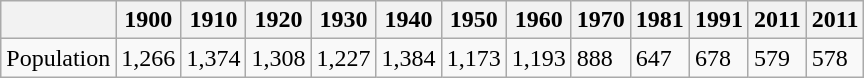<table class="wikitable">
<tr>
<th></th>
<th>1900</th>
<th>1910</th>
<th>1920</th>
<th>1930</th>
<th>1940</th>
<th>1950</th>
<th>1960</th>
<th>1970</th>
<th>1981</th>
<th>1991</th>
<th>2011</th>
<th>2011</th>
</tr>
<tr>
<td>Population</td>
<td>1,266</td>
<td>1,374</td>
<td>1,308</td>
<td>1,227</td>
<td>1,384</td>
<td>1,173</td>
<td>1,193</td>
<td>888</td>
<td>647</td>
<td>678</td>
<td>579</td>
<td>578</td>
</tr>
</table>
